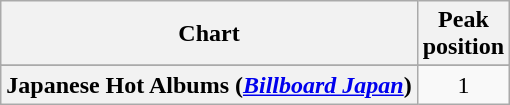<table class="wikitable sortable plainrowheaders" style="text-align:center">
<tr>
<th scope="col">Chart</th>
<th scope="col">Peak<br>position</th>
</tr>
<tr>
</tr>
<tr>
<th scope="row">Japanese Hot Albums (<em><a href='#'>Billboard Japan</a></em>)</th>
<td>1</td>
</tr>
</table>
